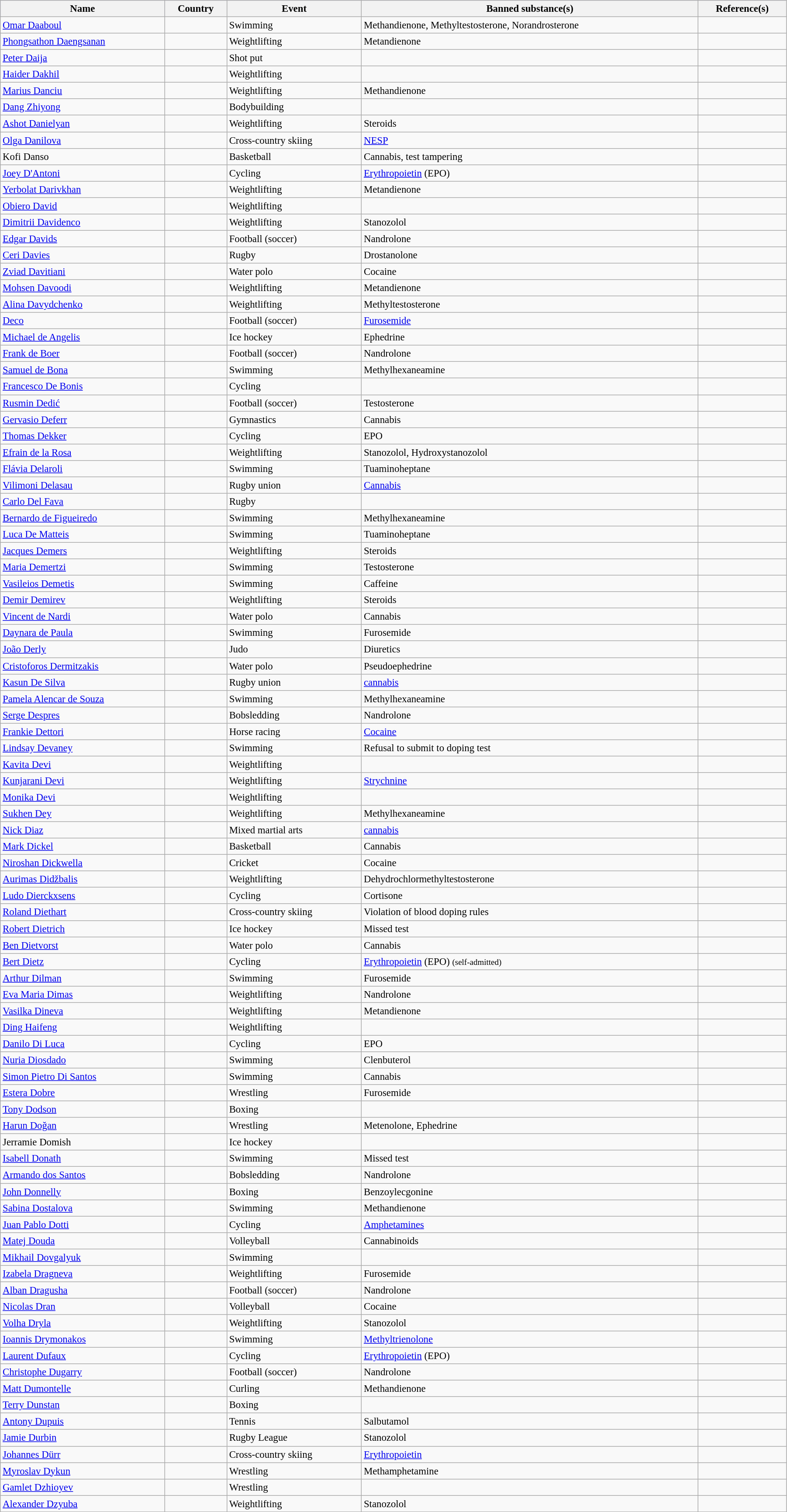<table class="wikitable sortable" style="font-size:95%; width:95%;">
<tr style="background:#ccf; class=;"sortable">
<th>Name</th>
<th>Country</th>
<th>Event</th>
<th>Banned substance(s)</th>
<th>Reference(s)</th>
</tr>
<tr>
<td><a href='#'>Omar Daaboul</a></td>
<td></td>
<td>Swimming</td>
<td>Methandienone, Methyltestosterone, Norandrosterone</td>
<td></td>
</tr>
<tr>
<td><a href='#'>Phongsathon Daengsanan</a></td>
<td></td>
<td>Weightlifting</td>
<td>Metandienone</td>
<td></td>
</tr>
<tr>
<td><a href='#'>Peter Daija</a></td>
<td></td>
<td>Shot put</td>
<td></td>
<td></td>
</tr>
<tr>
<td><a href='#'>Haider Dakhil</a></td>
<td></td>
<td>Weightlifting</td>
<td></td>
<td></td>
</tr>
<tr>
<td><a href='#'>Marius Danciu</a></td>
<td></td>
<td>Weightlifting</td>
<td>Methandienone</td>
<td></td>
</tr>
<tr>
<td><a href='#'>Dang Zhiyong</a></td>
<td></td>
<td>Bodybuilding</td>
<td></td>
<td></td>
</tr>
<tr>
<td><a href='#'>Ashot Danielyan</a></td>
<td></td>
<td>Weightlifting</td>
<td>Steroids</td>
<td></td>
</tr>
<tr>
<td><a href='#'>Olga Danilova</a></td>
<td></td>
<td>Cross-country skiing</td>
<td><a href='#'>NESP</a></td>
<td></td>
</tr>
<tr>
<td>Kofi Danso</td>
<td></td>
<td>Basketball</td>
<td>Cannabis, test tampering</td>
<td></td>
</tr>
<tr>
<td><a href='#'>Joey D'Antoni</a></td>
<td></td>
<td>Cycling</td>
<td><a href='#'>Erythropoietin</a> (EPO)</td>
<td></td>
</tr>
<tr>
<td><a href='#'>Yerbolat Darivkhan</a></td>
<td></td>
<td>Weightlifting</td>
<td>Metandienone</td>
<td></td>
</tr>
<tr>
<td><a href='#'>Obiero David</a></td>
<td></td>
<td>Weightlifting</td>
<td></td>
<td></td>
</tr>
<tr>
<td><a href='#'>Dimitrii Davidenco</a></td>
<td></td>
<td>Weightlifting</td>
<td>Stanozolol</td>
<td></td>
</tr>
<tr>
<td><a href='#'>Edgar Davids</a></td>
<td></td>
<td>Football (soccer)</td>
<td>Nandrolone</td>
<td></td>
</tr>
<tr>
<td><a href='#'>Ceri Davies</a></td>
<td></td>
<td>Rugby</td>
<td>Drostanolone</td>
<td></td>
</tr>
<tr>
<td><a href='#'>Zviad Davitiani</a></td>
<td></td>
<td>Water polo</td>
<td>Cocaine</td>
<td></td>
</tr>
<tr>
<td><a href='#'>Mohsen Davoodi</a></td>
<td></td>
<td>Weightlifting</td>
<td>Metandienone</td>
<td></td>
</tr>
<tr>
<td><a href='#'>Alina Davydchenko</a></td>
<td></td>
<td>Weightlifting</td>
<td>Methyltestosterone</td>
<td></td>
</tr>
<tr>
<td><a href='#'>Deco</a></td>
<td></td>
<td>Football (soccer)</td>
<td><a href='#'>Furosemide</a></td>
<td></td>
</tr>
<tr>
<td><a href='#'>Michael de Angelis</a></td>
<td></td>
<td>Ice hockey</td>
<td>Ephedrine</td>
<td></td>
</tr>
<tr>
<td><a href='#'>Frank de Boer</a></td>
<td></td>
<td>Football (soccer)</td>
<td>Nandrolone</td>
<td></td>
</tr>
<tr>
<td><a href='#'>Samuel de Bona</a></td>
<td></td>
<td>Swimming</td>
<td>Methylhexaneamine</td>
<td></td>
</tr>
<tr>
<td><a href='#'>Francesco De Bonis</a></td>
<td></td>
<td>Cycling</td>
<td></td>
<td></td>
</tr>
<tr>
<td><a href='#'>Rusmin Dedić</a></td>
<td></td>
<td>Football (soccer)</td>
<td>Testosterone</td>
<td></td>
</tr>
<tr>
<td><a href='#'>Gervasio Deferr</a></td>
<td></td>
<td>Gymnastics</td>
<td>Cannabis</td>
<td></td>
</tr>
<tr>
<td><a href='#'>Thomas Dekker</a></td>
<td></td>
<td>Cycling</td>
<td>EPO</td>
<td></td>
</tr>
<tr>
<td><a href='#'>Efrain de la Rosa</a></td>
<td></td>
<td>Weightlifting</td>
<td>Stanozolol, Hydroxystanozolol</td>
<td></td>
</tr>
<tr>
<td><a href='#'>Flávia Delaroli</a></td>
<td></td>
<td>Swimming</td>
<td>Tuaminoheptane</td>
<td></td>
</tr>
<tr>
<td><a href='#'>Vilimoni Delasau</a></td>
<td></td>
<td>Rugby union</td>
<td><a href='#'>Cannabis</a></td>
<td></td>
</tr>
<tr>
<td><a href='#'>Carlo Del Fava</a></td>
<td></td>
<td>Rugby</td>
<td></td>
<td></td>
</tr>
<tr>
<td><a href='#'>Bernardo de Figueiredo</a></td>
<td></td>
<td>Swimming</td>
<td>Methylhexaneamine</td>
<td></td>
</tr>
<tr>
<td><a href='#'>Luca De Matteis</a></td>
<td></td>
<td>Swimming</td>
<td>Tuaminoheptane</td>
<td></td>
</tr>
<tr>
<td><a href='#'>Jacques Demers</a></td>
<td></td>
<td>Weightlifting</td>
<td>Steroids</td>
<td></td>
</tr>
<tr>
<td><a href='#'>Maria Demertzi</a></td>
<td></td>
<td>Swimming</td>
<td>Testosterone</td>
<td></td>
</tr>
<tr>
<td><a href='#'>Vasileios Demetis</a></td>
<td></td>
<td>Swimming</td>
<td>Caffeine</td>
<td></td>
</tr>
<tr>
<td><a href='#'>Demir Demirev</a></td>
<td></td>
<td>Weightlifting</td>
<td>Steroids</td>
<td></td>
</tr>
<tr>
<td><a href='#'>Vincent de Nardi</a></td>
<td></td>
<td>Water polo</td>
<td>Cannabis</td>
<td></td>
</tr>
<tr>
<td><a href='#'>Daynara de Paula</a></td>
<td></td>
<td>Swimming</td>
<td>Furosemide</td>
<td></td>
</tr>
<tr>
<td><a href='#'>João Derly</a></td>
<td></td>
<td>Judo</td>
<td>Diuretics</td>
<td></td>
</tr>
<tr>
<td><a href='#'>Cristoforos Dermitzakis</a></td>
<td></td>
<td>Water polo</td>
<td>Pseudoephedrine</td>
<td></td>
</tr>
<tr>
<td><a href='#'>Kasun De Silva</a></td>
<td></td>
<td>Rugby union</td>
<td><a href='#'>cannabis</a></td>
<td></td>
</tr>
<tr>
<td><a href='#'>Pamela Alencar de Souza</a></td>
<td></td>
<td>Swimming</td>
<td>Methylhexaneamine</td>
<td></td>
</tr>
<tr>
<td><a href='#'>Serge Despres</a></td>
<td></td>
<td>Bobsledding</td>
<td>Nandrolone</td>
<td></td>
</tr>
<tr>
<td><a href='#'>Frankie Dettori</a></td>
<td></td>
<td>Horse racing</td>
<td><a href='#'>Cocaine</a></td>
<td></td>
</tr>
<tr>
<td><a href='#'>Lindsay Devaney</a></td>
<td></td>
<td>Swimming</td>
<td>Refusal to submit to doping test</td>
<td></td>
</tr>
<tr>
<td><a href='#'>Kavita Devi</a></td>
<td></td>
<td>Weightlifting</td>
<td></td>
<td></td>
</tr>
<tr>
<td><a href='#'>Kunjarani Devi</a></td>
<td></td>
<td>Weightlifting</td>
<td><a href='#'>Strychnine</a></td>
<td></td>
</tr>
<tr>
<td><a href='#'>Monika Devi</a></td>
<td></td>
<td>Weightlifting</td>
<td></td>
<td></td>
</tr>
<tr>
<td><a href='#'>Sukhen Dey</a></td>
<td></td>
<td>Weightlifting</td>
<td>Methylhexaneamine</td>
<td></td>
</tr>
<tr>
<td><a href='#'>Nick Diaz</a></td>
<td></td>
<td>Mixed martial arts</td>
<td><a href='#'>cannabis</a></td>
<td></td>
</tr>
<tr>
<td><a href='#'>Mark Dickel</a></td>
<td></td>
<td>Basketball</td>
<td>Cannabis</td>
<td></td>
</tr>
<tr>
<td><a href='#'>Niroshan Dickwella</a></td>
<td></td>
<td>Cricket</td>
<td>Cocaine</td>
<td></td>
</tr>
<tr>
<td><a href='#'>Aurimas Didžbalis</a></td>
<td></td>
<td>Weightlifting</td>
<td>Dehydrochlormethyltestosterone</td>
<td></td>
</tr>
<tr>
<td><a href='#'>Ludo Dierckxsens</a></td>
<td></td>
<td>Cycling</td>
<td>Cortisone</td>
<td></td>
</tr>
<tr>
<td><a href='#'>Roland Diethart</a></td>
<td></td>
<td>Cross-country skiing</td>
<td>Violation of blood doping rules</td>
<td></td>
</tr>
<tr>
<td><a href='#'>Robert Dietrich</a></td>
<td></td>
<td>Ice hockey</td>
<td>Missed test</td>
<td></td>
</tr>
<tr>
<td><a href='#'>Ben Dietvorst</a></td>
<td></td>
<td>Water polo</td>
<td>Cannabis</td>
<td></td>
</tr>
<tr>
<td><a href='#'>Bert Dietz</a></td>
<td></td>
<td>Cycling</td>
<td><a href='#'>Erythropoietin</a> (EPO) <small>(self-admitted)</small></td>
<td></td>
</tr>
<tr>
<td><a href='#'>Arthur Dilman</a></td>
<td></td>
<td>Swimming</td>
<td>Furosemide</td>
<td></td>
</tr>
<tr>
<td><a href='#'>Eva Maria Dimas</a></td>
<td></td>
<td>Weightlifting</td>
<td>Nandrolone</td>
<td></td>
</tr>
<tr>
<td><a href='#'>Vasilka Dineva</a></td>
<td></td>
<td>Weightlifting</td>
<td>Metandienone</td>
<td></td>
</tr>
<tr>
<td><a href='#'>Ding Haifeng</a></td>
<td></td>
<td>Weightlifting</td>
<td></td>
<td></td>
</tr>
<tr>
<td><a href='#'>Danilo Di Luca</a></td>
<td></td>
<td>Cycling</td>
<td>EPO</td>
<td></td>
</tr>
<tr>
<td><a href='#'>Nuria Diosdado</a></td>
<td></td>
<td>Swimming</td>
<td>Clenbuterol</td>
<td></td>
</tr>
<tr>
<td><a href='#'>Simon Pietro Di Santos</a></td>
<td></td>
<td>Swimming</td>
<td>Cannabis</td>
<td></td>
</tr>
<tr>
<td><a href='#'>Estera Dobre</a></td>
<td></td>
<td>Wrestling</td>
<td>Furosemide</td>
<td></td>
</tr>
<tr>
<td><a href='#'>Tony Dodson</a></td>
<td></td>
<td>Boxing</td>
<td></td>
<td></td>
</tr>
<tr>
<td><a href='#'>Harun Doğan</a></td>
<td></td>
<td>Wrestling</td>
<td>Metenolone, Ephedrine</td>
<td></td>
</tr>
<tr>
<td>Jerramie Domish</td>
<td></td>
<td>Ice hockey</td>
<td></td>
<td></td>
</tr>
<tr>
<td><a href='#'>Isabell Donath</a></td>
<td></td>
<td>Swimming</td>
<td>Missed test</td>
<td></td>
</tr>
<tr>
<td><a href='#'>Armando dos Santos</a></td>
<td></td>
<td>Bobsledding</td>
<td>Nandrolone</td>
<td></td>
</tr>
<tr>
<td><a href='#'>John Donnelly</a></td>
<td></td>
<td>Boxing</td>
<td>Benzoylecgonine</td>
<td></td>
</tr>
<tr>
<td><a href='#'>Sabina Dostalova</a></td>
<td></td>
<td>Swimming</td>
<td>Methandienone</td>
<td></td>
</tr>
<tr>
<td><a href='#'>Juan Pablo Dotti</a></td>
<td></td>
<td>Cycling</td>
<td><a href='#'>Amphetamines</a></td>
<td></td>
</tr>
<tr>
<td><a href='#'>Matej Douda</a></td>
<td></td>
<td>Volleyball</td>
<td>Cannabinoids</td>
<td></td>
</tr>
<tr>
<td><a href='#'>Mikhail Dovgalyuk</a></td>
<td></td>
<td>Swimming</td>
<td></td>
<td></td>
</tr>
<tr>
<td><a href='#'>Izabela Dragneva</a></td>
<td></td>
<td>Weightlifting</td>
<td>Furosemide</td>
<td></td>
</tr>
<tr>
<td><a href='#'>Alban Dragusha</a></td>
<td></td>
<td>Football (soccer)</td>
<td>Nandrolone</td>
<td></td>
</tr>
<tr>
<td><a href='#'>Nicolas Dran</a></td>
<td></td>
<td>Volleyball</td>
<td>Cocaine</td>
<td></td>
</tr>
<tr>
<td><a href='#'>Volha Dryla</a></td>
<td></td>
<td>Weightlifting</td>
<td>Stanozolol</td>
<td></td>
</tr>
<tr>
<td><a href='#'>Ioannis Drymonakos</a></td>
<td></td>
<td>Swimming</td>
<td><a href='#'>Methyltrienolone</a></td>
<td></td>
</tr>
<tr>
<td><a href='#'>Laurent Dufaux</a></td>
<td></td>
<td>Cycling</td>
<td><a href='#'>Erythropoietin</a> (EPO)</td>
<td></td>
</tr>
<tr>
<td><a href='#'>Christophe Dugarry</a></td>
<td></td>
<td>Football (soccer)</td>
<td>Nandrolone</td>
<td></td>
</tr>
<tr>
<td><a href='#'>Matt Dumontelle</a></td>
<td></td>
<td>Curling</td>
<td>Methandienone</td>
<td></td>
</tr>
<tr>
<td><a href='#'>Terry Dunstan</a></td>
<td></td>
<td>Boxing</td>
<td></td>
<td></td>
</tr>
<tr>
<td><a href='#'>Antony Dupuis</a></td>
<td></td>
<td>Tennis</td>
<td>Salbutamol</td>
<td></td>
</tr>
<tr>
<td><a href='#'>Jamie Durbin</a></td>
<td></td>
<td>Rugby League</td>
<td>Stanozolol</td>
<td></td>
</tr>
<tr>
<td><a href='#'>Johannes Dürr</a></td>
<td></td>
<td>Cross-country skiing</td>
<td><a href='#'>Erythropoietin</a></td>
<td></td>
</tr>
<tr>
<td><a href='#'>Myroslav Dykun</a></td>
<td></td>
<td>Wrestling</td>
<td>Methamphetamine</td>
<td></td>
</tr>
<tr>
<td><a href='#'>Gamlet Dzhioyev</a></td>
<td></td>
<td>Wrestling</td>
<td></td>
<td></td>
</tr>
<tr>
<td><a href='#'>Alexander Dzyuba</a></td>
<td></td>
<td>Weightlifting</td>
<td>Stanozolol</td>
<td></td>
</tr>
</table>
